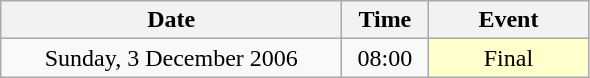<table class = "wikitable" style="text-align:center;">
<tr>
<th width=220>Date</th>
<th width=50>Time</th>
<th width=100>Event</th>
</tr>
<tr>
<td>Sunday, 3 December 2006</td>
<td>08:00</td>
<td bgcolor=ffffcc>Final</td>
</tr>
</table>
